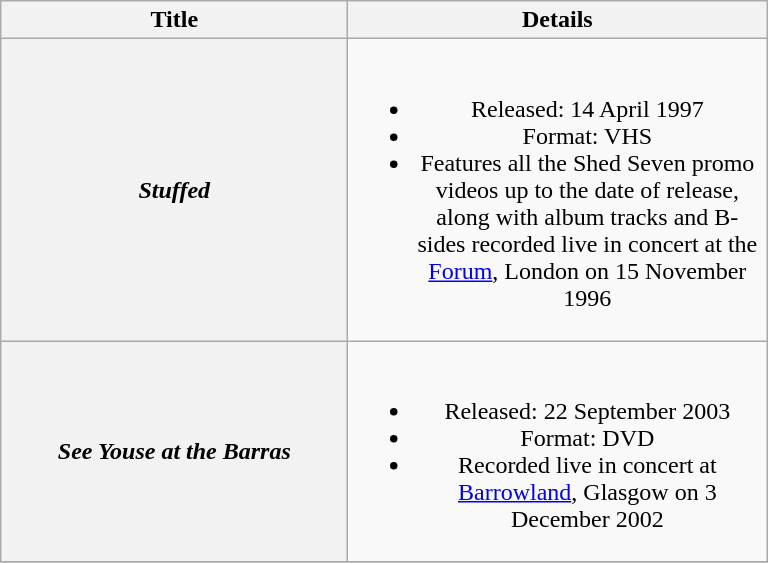<table class="wikitable plainrowheaders" style="text-align:center;">
<tr>
<th scope="col" style="width:14em;">Title</th>
<th scope="col" style="width:17em;">Details</th>
</tr>
<tr>
<th scope="row"><em>Stuffed</em></th>
<td><br><ul><li>Released: 14 April 1997</li><li>Format: VHS</li><li>Features all the Shed Seven promo videos up to the date of release, along with album tracks and B-sides recorded live in concert at the <a href='#'>Forum</a>, London on 15 November 1996</li></ul></td>
</tr>
<tr>
<th scope="row"><em>See Youse at the Barras</em></th>
<td><br><ul><li>Released: 22 September 2003</li><li>Format: DVD</li><li>Recorded live in concert at <a href='#'>Barrowland</a>, Glasgow on 3 December 2002</li></ul></td>
</tr>
<tr>
</tr>
</table>
